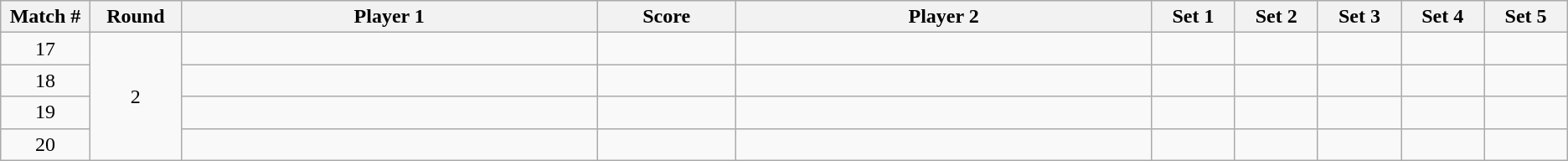<table class="wikitable">
<tr>
<th width="2%">Match #</th>
<th width="2%">Round</th>
<th width="15%">Player 1</th>
<th width="5%">Score</th>
<th width="15%">Player 2</th>
<th width="3%">Set 1</th>
<th width="3%">Set 2</th>
<th width="3%">Set 3</th>
<th width="3%">Set 4</th>
<th width="3%">Set 5</th>
</tr>
<tr style=text-align:center;>
<td>17</td>
<td rowspan=4>2</td>
<td></td>
<td></td>
<td></td>
<td></td>
<td></td>
<td></td>
<td></td>
<td></td>
</tr>
<tr style=text-align:center;>
<td>18</td>
<td></td>
<td></td>
<td></td>
<td></td>
<td></td>
<td></td>
<td></td>
<td></td>
</tr>
<tr style=text-align:center;>
<td>19</td>
<td></td>
<td></td>
<td></td>
<td></td>
<td></td>
<td></td>
<td></td>
<td></td>
</tr>
<tr style=text-align:center;>
<td>20</td>
<td></td>
<td></td>
<td></td>
<td></td>
<td></td>
<td></td>
<td></td>
<td></td>
</tr>
</table>
